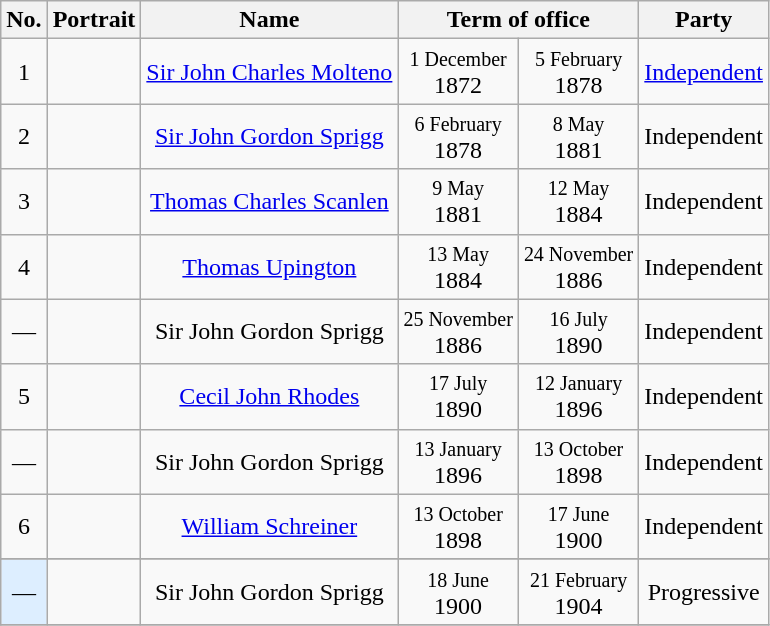<table class="wikitable" style="text-align:center">
<tr>
<th>No.</th>
<th>Portrait</th>
<th>Name</th>
<th colspan=2>Term of office</th>
<th>Party</th>
</tr>
<tr>
<td>1</td>
<td></td>
<td><a href='#'>Sir John Charles Molteno</a></td>
<td><small>1 December</small><br>1872</td>
<td><small>5 February</small><br>1878</td>
<td><a href='#'>Independent</a></td>
</tr>
<tr>
<td>2</td>
<td></td>
<td><a href='#'>Sir John Gordon Sprigg</a></td>
<td><small>6 February</small><br>1878</td>
<td><small>8 May</small><br>1881</td>
<td>Independent</td>
</tr>
<tr>
<td>3</td>
<td></td>
<td><a href='#'>Thomas Charles Scanlen</a></td>
<td><small>9 May</small><br>1881</td>
<td><small>12 May</small><br>1884</td>
<td>Independent</td>
</tr>
<tr>
<td>4</td>
<td></td>
<td><a href='#'>Thomas Upington</a></td>
<td><small>13 May</small><br>1884</td>
<td><small>24 November</small><br>1886</td>
<td>Independent</td>
</tr>
<tr>
<td>—</td>
<td></td>
<td>Sir John Gordon Sprigg</td>
<td><small>25 November</small><br>1886</td>
<td><small>16 July</small><br>1890</td>
<td>Independent</td>
</tr>
<tr>
<td>5</td>
<td></td>
<td><a href='#'>Cecil John Rhodes</a></td>
<td><small>17 July</small><br>1890</td>
<td><small>12 January</small><br>1896</td>
<td>Independent</td>
</tr>
<tr>
<td>—</td>
<td></td>
<td>Sir John Gordon Sprigg</td>
<td><small>13 January</small><br>1896</td>
<td><small>13 October</small><br>1898</td>
<td>Independent</td>
</tr>
<tr>
<td>6</td>
<td></td>
<td><a href='#'>William Schreiner</a></td>
<td><small>13 October</small><br>1898</td>
<td><small>17 June</small><br>1900</td>
<td>Independent</td>
</tr>
<tr bgcolor="#DDEEFF">
</tr>
<tr>
<td style="background:#DDEEFF">—</td>
<td></td>
<td>Sir John Gordon Sprigg</td>
<td><small>18 June</small><br>1900</td>
<td><small>21 February</small><br>1904</td>
<td>Progressive</td>
</tr>
<tr>
</tr>
</table>
